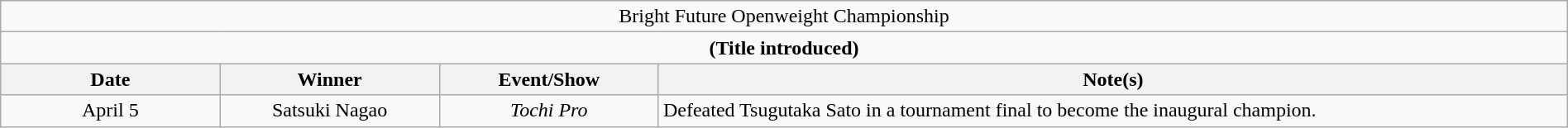<table class="wikitable" style="text-align:center; width:100%;">
<tr>
<td colspan="4" style="text-align: center;">Bright Future Openweight Championship</td>
</tr>
<tr>
<td colspan="4" style="text-align: center;"><strong>(Title introduced)</strong></td>
</tr>
<tr>
<th width="14%">Date</th>
<th width="14%">Winner</th>
<th width="14%">Event/Show</th>
<th width="58%">Note(s)</th>
</tr>
<tr>
<td>April 5</td>
<td>Satsuki Nagao</td>
<td><em>Tochi Pro</em></td>
<td align=left>Defeated Tsugutaka Sato in a tournament final to become the inaugural champion.</td>
</tr>
</table>
